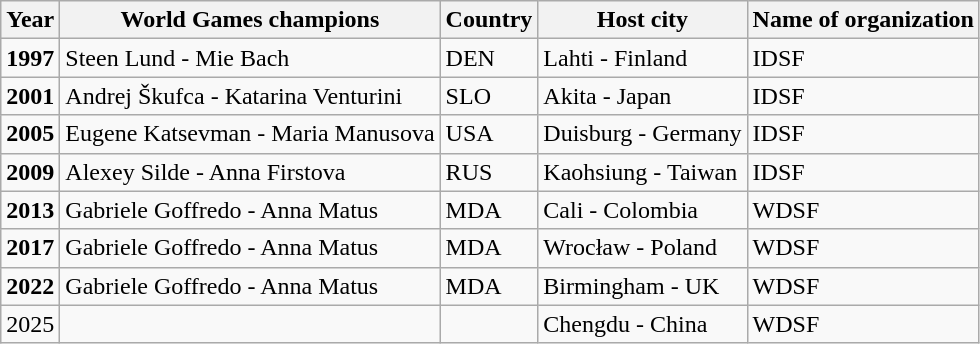<table class="wikitable">
<tr>
<th>Year</th>
<th>World Games champions</th>
<th>Country</th>
<th>Host city</th>
<th>Name of organization</th>
</tr>
<tr>
<td><strong>1997</strong></td>
<td>Steen Lund - Mie Bach</td>
<td>DEN</td>
<td>Lahti - Finland</td>
<td>IDSF</td>
</tr>
<tr>
<td><strong>2001</strong></td>
<td>Andrej Škufca - Katarina Venturini</td>
<td>SLO</td>
<td>Akita - Japan</td>
<td>IDSF</td>
</tr>
<tr>
<td><strong>2005</strong></td>
<td>Eugene Katsevman - Maria Manusova</td>
<td>USA</td>
<td>Duisburg - Germany</td>
<td>IDSF</td>
</tr>
<tr>
<td><strong>2009</strong></td>
<td>Alexey Silde - Anna Firstova</td>
<td>RUS</td>
<td>Kaohsiung - Taiwan</td>
<td>IDSF</td>
</tr>
<tr>
<td><strong>2013</strong></td>
<td>Gabriele Goffredo - Anna Matus</td>
<td>MDA</td>
<td>Cali - Colombia</td>
<td>WDSF</td>
</tr>
<tr>
<td><strong>2017</strong></td>
<td>Gabriele Goffredo - Anna Matus</td>
<td>MDA</td>
<td>Wrocław - Poland</td>
<td>WDSF</td>
</tr>
<tr>
<td><strong>2022</strong></td>
<td>Gabriele Goffredo - Anna Matus</td>
<td>MDA</td>
<td>Birmingham - UK</td>
<td>WDSF</td>
</tr>
<tr>
<td>2025</td>
<td></td>
<td></td>
<td>Chengdu - China</td>
<td>WDSF</td>
</tr>
</table>
